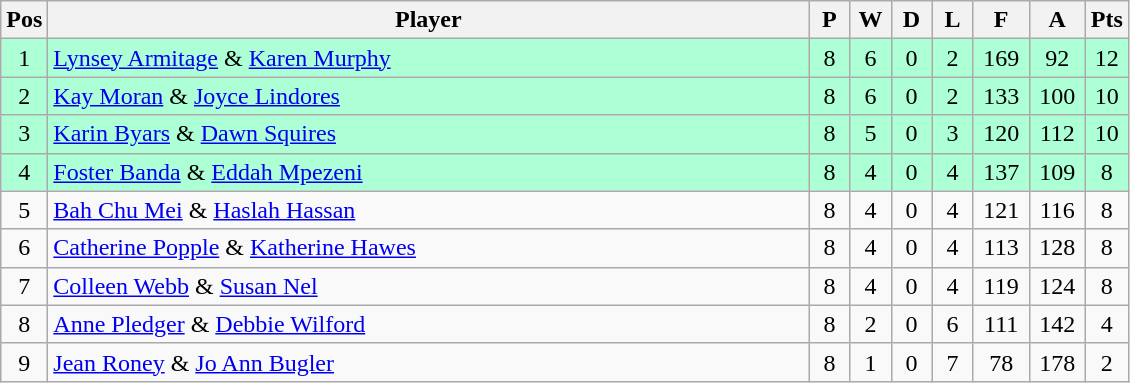<table class="wikitable" style="font-size: 100%">
<tr>
<th width=20>Pos</th>
<th width=500>Player</th>
<th width=20>P</th>
<th width=20>W</th>
<th width=20>D</th>
<th width=20>L</th>
<th width=30>F</th>
<th width=30>A</th>
<th width=20>Pts</th>
</tr>
<tr align=center style="background: #ADFFD6;">
<td>1</td>
<td align="left"> <a href='#'>Lynsey Armitage</a> & <a href='#'>Karen Murphy</a></td>
<td>8</td>
<td>6</td>
<td>0</td>
<td>2</td>
<td>169</td>
<td>92</td>
<td>12</td>
</tr>
<tr align=center style="background: #ADFFD6;">
<td>2</td>
<td align="left"> <a href='#'>Kay Moran</a> & <a href='#'>Joyce Lindores</a></td>
<td>8</td>
<td>6</td>
<td>0</td>
<td>2</td>
<td>133</td>
<td>100</td>
<td>10</td>
</tr>
<tr align=center style="background: #ADFFD6;">
<td>3</td>
<td align="left"> <a href='#'>Karin Byars</a> & <a href='#'>Dawn Squires</a></td>
<td>8</td>
<td>5</td>
<td>0</td>
<td>3</td>
<td>120</td>
<td>112</td>
<td>10</td>
</tr>
<tr align=center style="background: #ADFFD6;">
<td>4</td>
<td align="left"> <a href='#'>Foster Banda</a> & <a href='#'>Eddah Mpezeni</a></td>
<td>8</td>
<td>4</td>
<td>0</td>
<td>4</td>
<td>137</td>
<td>109</td>
<td>8</td>
</tr>
<tr align=center>
<td>5</td>
<td align="left"> <a href='#'>Bah Chu Mei</a> & <a href='#'>Haslah Hassan</a></td>
<td>8</td>
<td>4</td>
<td>0</td>
<td>4</td>
<td>121</td>
<td>116</td>
<td>8</td>
</tr>
<tr align=center>
<td>6</td>
<td align="left"> <a href='#'>Catherine Popple</a> & <a href='#'>Katherine Hawes</a></td>
<td>8</td>
<td>4</td>
<td>0</td>
<td>4</td>
<td>113</td>
<td>128</td>
<td>8</td>
</tr>
<tr align=center>
<td>7</td>
<td align="left"> <a href='#'>Colleen Webb</a> & <a href='#'>Susan Nel</a></td>
<td>8</td>
<td>4</td>
<td>0</td>
<td>4</td>
<td>119</td>
<td>124</td>
<td>8</td>
</tr>
<tr align=center>
<td>8</td>
<td align="left"> <a href='#'>Anne Pledger</a> & <a href='#'>Debbie Wilford</a></td>
<td>8</td>
<td>2</td>
<td>0</td>
<td>6</td>
<td>111</td>
<td>142</td>
<td>4</td>
</tr>
<tr align=center>
<td>9</td>
<td align="left"> <a href='#'>Jean Roney</a> & <a href='#'>Jo Ann Bugler</a></td>
<td>8</td>
<td>1</td>
<td>0</td>
<td>7</td>
<td>78</td>
<td>178</td>
<td>2</td>
</tr>
</table>
